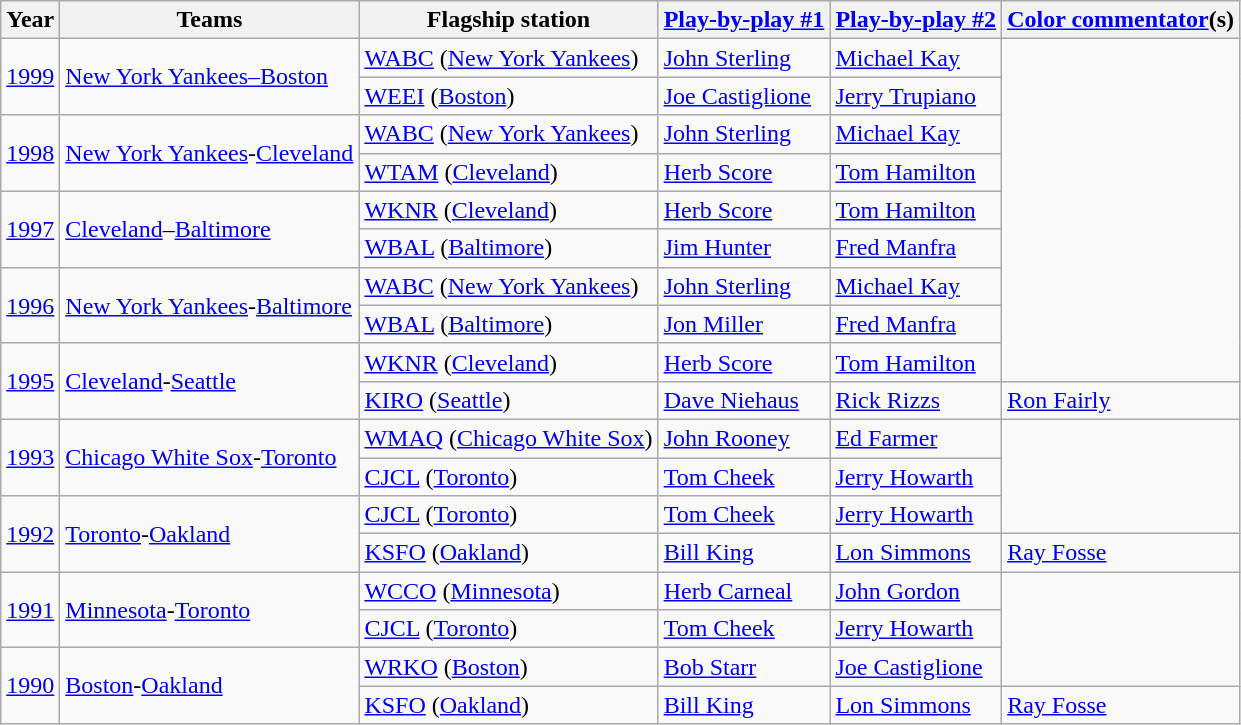<table class="wikitable">
<tr>
<th>Year</th>
<th>Teams</th>
<th>Flagship station</th>
<th><a href='#'>Play-by-play #1</a></th>
<th><a href='#'>Play-by-play #2</a></th>
<th><a href='#'>Color commentator</a>(s)</th>
</tr>
<tr>
<td rowspan="2"><a href='#'>1999</a></td>
<td rowspan="2"><a href='#'>New York Yankees–Boston</a></td>
<td><a href='#'>WABC</a> (<a href='#'>New York Yankees</a>)</td>
<td><a href='#'>John Sterling</a></td>
<td><a href='#'>Michael Kay</a></td>
</tr>
<tr>
<td><a href='#'>WEEI</a> (<a href='#'>Boston</a>)</td>
<td><a href='#'>Joe Castiglione</a></td>
<td><a href='#'>Jerry Trupiano</a></td>
</tr>
<tr>
<td rowspan="2"><a href='#'>1998</a></td>
<td rowspan="2"><a href='#'>New York Yankees</a>-<a href='#'>Cleveland</a></td>
<td><a href='#'>WABC</a> (<a href='#'>New York Yankees</a>)</td>
<td><a href='#'>John Sterling</a></td>
<td><a href='#'>Michael Kay</a></td>
</tr>
<tr>
<td><a href='#'>WTAM</a> (<a href='#'>Cleveland</a>)</td>
<td><a href='#'>Herb Score</a></td>
<td><a href='#'>Tom Hamilton</a></td>
</tr>
<tr>
<td rowspan="2"><a href='#'>1997</a></td>
<td rowspan="2"><a href='#'>Cleveland</a>–<a href='#'>Baltimore</a></td>
<td><a href='#'>WKNR</a> (<a href='#'>Cleveland</a>)</td>
<td><a href='#'>Herb Score</a></td>
<td><a href='#'>Tom Hamilton</a></td>
</tr>
<tr>
<td><a href='#'>WBAL</a> (<a href='#'>Baltimore</a>)</td>
<td><a href='#'>Jim Hunter</a></td>
<td><a href='#'>Fred Manfra</a></td>
</tr>
<tr>
<td rowspan="2"><a href='#'>1996</a></td>
<td rowspan="2"><a href='#'>New York Yankees</a>-<a href='#'>Baltimore</a></td>
<td><a href='#'>WABC</a> (<a href='#'>New York Yankees</a>)</td>
<td><a href='#'>John Sterling</a></td>
<td><a href='#'>Michael Kay</a></td>
</tr>
<tr>
<td><a href='#'>WBAL</a> (<a href='#'>Baltimore</a>)</td>
<td><a href='#'>Jon Miller</a></td>
<td><a href='#'>Fred Manfra</a></td>
</tr>
<tr>
<td rowspan="2"><a href='#'>1995</a></td>
<td rowspan="2"><a href='#'>Cleveland</a>-<a href='#'>Seattle</a></td>
<td><a href='#'>WKNR</a> (<a href='#'>Cleveland</a>)</td>
<td><a href='#'>Herb Score</a></td>
<td><a href='#'>Tom Hamilton</a></td>
</tr>
<tr>
<td><a href='#'>KIRO</a> (<a href='#'>Seattle</a>)</td>
<td><a href='#'>Dave Niehaus</a></td>
<td><a href='#'>Rick Rizzs</a></td>
<td><a href='#'>Ron Fairly</a></td>
</tr>
<tr>
<td rowspan="2"><a href='#'>1993</a></td>
<td rowspan="2"><a href='#'>Chicago White Sox</a>-<a href='#'>Toronto</a></td>
<td><a href='#'>WMAQ</a> (<a href='#'>Chicago White Sox</a>)</td>
<td><a href='#'>John Rooney</a></td>
<td><a href='#'>Ed Farmer</a></td>
</tr>
<tr>
<td><a href='#'>CJCL</a> (<a href='#'>Toronto</a>)</td>
<td><a href='#'>Tom Cheek</a></td>
<td><a href='#'>Jerry Howarth</a></td>
</tr>
<tr>
<td rowspan="2"><a href='#'>1992</a></td>
<td rowspan="2"><a href='#'>Toronto</a>-<a href='#'>Oakland</a></td>
<td><a href='#'>CJCL</a> (<a href='#'>Toronto</a>)</td>
<td><a href='#'>Tom Cheek</a></td>
<td><a href='#'>Jerry Howarth</a></td>
</tr>
<tr>
<td><a href='#'>KSFO</a> (<a href='#'>Oakland</a>)</td>
<td><a href='#'>Bill King</a></td>
<td><a href='#'>Lon Simmons</a></td>
<td><a href='#'>Ray Fosse</a></td>
</tr>
<tr>
<td rowspan="2"><a href='#'>1991</a></td>
<td rowspan="2"><a href='#'>Minnesota</a>-<a href='#'>Toronto</a></td>
<td><a href='#'>WCCO</a> (<a href='#'>Minnesota</a>)</td>
<td><a href='#'>Herb Carneal</a></td>
<td><a href='#'>John Gordon</a></td>
</tr>
<tr>
<td><a href='#'>CJCL</a> (<a href='#'>Toronto</a>)</td>
<td><a href='#'>Tom Cheek</a></td>
<td><a href='#'>Jerry Howarth</a></td>
</tr>
<tr>
<td rowspan="2"><a href='#'>1990</a></td>
<td rowspan="2"><a href='#'>Boston</a>-<a href='#'>Oakland</a></td>
<td><a href='#'>WRKO</a> (<a href='#'>Boston</a>)</td>
<td><a href='#'>Bob Starr</a></td>
<td><a href='#'>Joe Castiglione</a></td>
</tr>
<tr>
<td><a href='#'>KSFO</a> (<a href='#'>Oakland</a>)</td>
<td><a href='#'>Bill King</a></td>
<td><a href='#'>Lon Simmons</a></td>
<td><a href='#'>Ray Fosse</a></td>
</tr>
</table>
